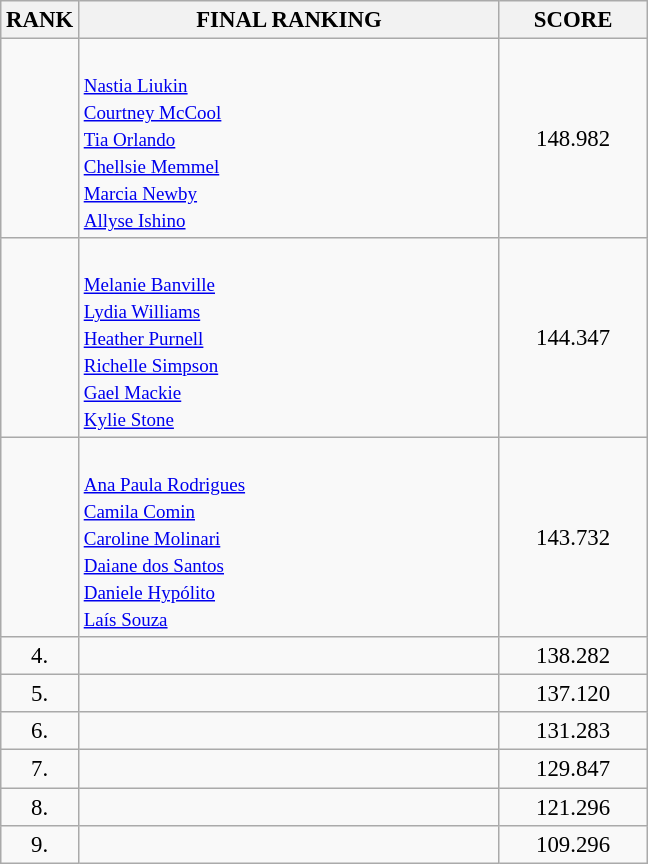<table class="wikitable" style="font-size:95%;">
<tr>
<th>RANK</th>
<th align="left" style="width: 18em">FINAL RANKING</th>
<th align="center" style="width: 6em">SCORE</th>
</tr>
<tr>
<td align="center"></td>
<td><br><small><a href='#'>Nastia Liukin</a><br><a href='#'>Courtney McCool</a><br><a href='#'>Tia Orlando</a><br><a href='#'>Chellsie Memmel</a><br><a href='#'>Marcia Newby</a><br><a href='#'>Allyse Ishino</a></small></td>
<td align="center">148.982</td>
</tr>
<tr>
<td align="center"></td>
<td><br><small><a href='#'>Melanie Banville</a><br><a href='#'>Lydia Williams</a><br><a href='#'>Heather Purnell</a><br><a href='#'>Richelle Simpson</a><br><a href='#'>Gael Mackie</a><br><a href='#'>Kylie Stone</a></small></td>
<td align="center">144.347</td>
</tr>
<tr>
<td align="center"></td>
<td><br><small><a href='#'>Ana Paula Rodrigues</a><br><a href='#'>Camila Comin</a><br><a href='#'>Caroline Molinari</a><br><a href='#'>Daiane dos Santos</a><br><a href='#'>Daniele Hypólito</a><br><a href='#'>Laís Souza</a></small></td>
<td align="center">143.732</td>
</tr>
<tr>
<td align="center">4.</td>
<td></td>
<td align="center">138.282</td>
</tr>
<tr>
<td align="center">5.</td>
<td></td>
<td align="center">137.120</td>
</tr>
<tr>
<td align="center">6.</td>
<td></td>
<td align="center">131.283</td>
</tr>
<tr>
<td align="center">7.</td>
<td></td>
<td align="center">129.847</td>
</tr>
<tr>
<td align="center">8.</td>
<td></td>
<td align="center">121.296</td>
</tr>
<tr>
<td align="center">9.</td>
<td></td>
<td align="center">109.296</td>
</tr>
</table>
